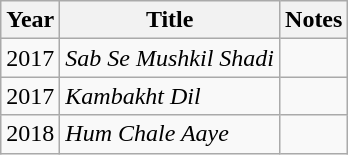<table class="wikitable sortable">
<tr>
<th>Year</th>
<th>Title</th>
<th>Notes</th>
</tr>
<tr>
<td>2017</td>
<td><em>Sab Se Mushkil Shadi</em></td>
<td></td>
</tr>
<tr>
<td>2017</td>
<td><em>Kambakht Dil</em></td>
<td></td>
</tr>
<tr>
<td>2018</td>
<td><em>Hum Chale Aaye</em></td>
<td></td>
</tr>
</table>
